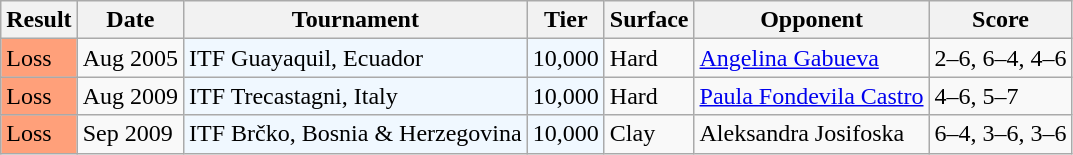<table class="sortable wikitable">
<tr>
<th>Result</th>
<th>Date</th>
<th>Tournament</th>
<th>Tier</th>
<th>Surface</th>
<th>Opponent</th>
<th class="unsortable">Score</th>
</tr>
<tr>
<td bgcolor="FFA07A">Loss</td>
<td>Aug 2005</td>
<td style="background:#f0f8ff;">ITF Guayaquil, Ecuador</td>
<td style="background:#f0f8ff;">10,000</td>
<td>Hard</td>
<td> <a href='#'>Angelina Gabueva</a></td>
<td>2–6, 6–4, 4–6</td>
</tr>
<tr>
<td bgcolor="FFA07A">Loss</td>
<td>Aug 2009</td>
<td style="background:#f0f8ff;">ITF Trecastagni, Italy</td>
<td style="background:#f0f8ff;">10,000</td>
<td>Hard</td>
<td> <a href='#'>Paula Fondevila Castro</a></td>
<td>4–6, 5–7</td>
</tr>
<tr>
<td bgcolor="FFA07A">Loss</td>
<td>Sep 2009</td>
<td style="background:#f0f8ff;">ITF Brčko, Bosnia & Herzegovina</td>
<td style="background:#f0f8ff;">10,000</td>
<td>Clay</td>
<td> Aleksandra Josifoska</td>
<td>6–4, 3–6, 3–6</td>
</tr>
</table>
